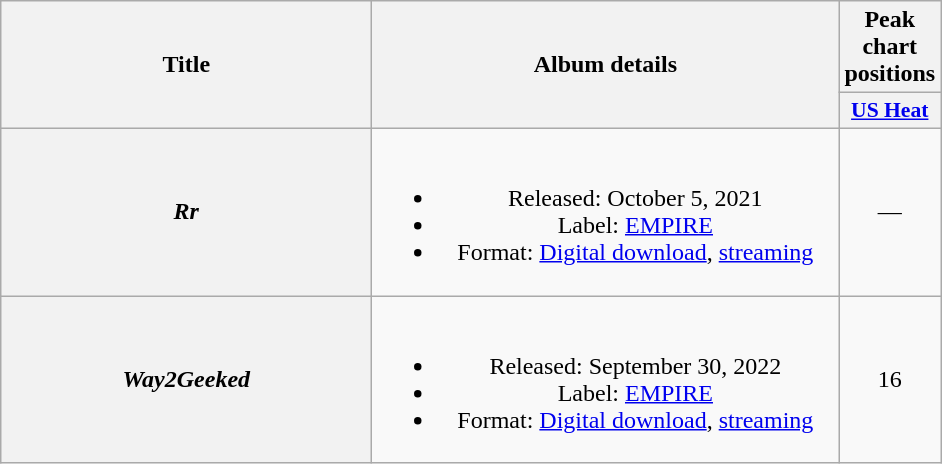<table class="wikitable plainrowheaders" style="text-align:center;">
<tr>
<th scope="col" rowspan="2" style="width:15em;">Title</th>
<th scope="col" rowspan="2" style="width:19em;">Album details</th>
<th scope="col">Peak chart positions</th>
</tr>
<tr>
<th style="width:3em; font-size:90%"><a href='#'>US Heat</a><br></th>
</tr>
<tr>
<th scope="row"><em>Rr</em></th>
<td><br><ul><li>Released: October 5, 2021</li><li>Label: <a href='#'>EMPIRE</a></li><li>Format: <a href='#'>Digital download</a>, <a href='#'>streaming</a></li></ul></td>
<td>—</td>
</tr>
<tr>
<th scope="row"><em>Way2Geeked</em></th>
<td><br><ul><li>Released: September 30, 2022</li><li>Label: <a href='#'>EMPIRE</a></li><li>Format: <a href='#'>Digital download</a>, <a href='#'>streaming</a></li></ul></td>
<td>16</td>
</tr>
</table>
